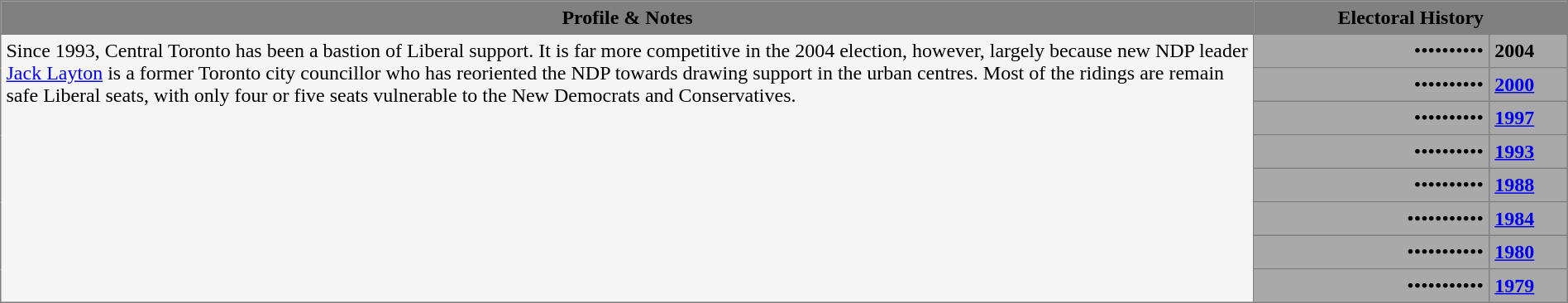<table border="1" cellpadding="4" cellspacing="0" style="border-collapse: collapse">
<tr bgcolor=gray>
<th width=80%>Profile & Notes</th>
<th colspan=2>Electoral History</th>
</tr>
<tr>
<td bgcolor=whitesmoke rowspan=8 valign=top>Since 1993, Central Toronto has been a bastion of Liberal support. It is far more competitive in the 2004 election, however, largely because new NDP leader <a href='#'>Jack Layton</a> is a former Toronto city councillor who has reoriented the NDP towards drawing support in the urban centres. Most of the ridings are remain safe Liberal seats, with only four or five seats vulnerable to the New Democrats and Conservatives.</td>
<td bgcolor=darkgray align=right valign=center><span>•</span><span>•••••••••</span></td>
<td bgcolor=darkgray valign=center width=5%><strong>2004</strong></td>
</tr>
<tr>
<td bgcolor=darkgray align=right valign=center><span>••••••••••</span></td>
<td bgcolor=darkgray valign=center><strong><a href='#'>2000</a></strong></td>
</tr>
<tr>
<td bgcolor=darkgray align=right valign=center><span>•••••••••</span><span>•</span></td>
<td bgcolor=darkgray valign=center><strong><a href='#'>1997</a></strong></td>
</tr>
<tr>
<td bgcolor=darkgray align=right valign=center><span>••••••••••</span></td>
<td bgcolor=darkgray valign=center><strong><a href='#'>1993</a></strong></td>
</tr>
<tr>
<td bgcolor=darkgray align=right valign=center><span>••</span><span>•••••</span><span>•••</span></td>
<td bgcolor=darkgray valign=center><strong><a href='#'>1988</a></strong></td>
</tr>
<tr>
<td bgcolor=darkgray align=right valign=center><span>•••</span><span>••••</span><span>••••</span></td>
<td bgcolor=darkgray valign=center><strong><a href='#'>1984</a></strong></td>
</tr>
<tr>
<td bgcolor=darkgray align=right valign=center><span>••</span><span>•••••••</span><span>••</span></td>
<td bgcolor=darkgray valign=center><strong><a href='#'>1980</a></strong></td>
</tr>
<tr>
<td bgcolor=darkgray align=right valign=center><span>•</span><span>••••••</span><span>••••</span></td>
<td bgcolor=darkgray valign=center><strong><a href='#'>1979</a></strong></td>
</tr>
</table>
